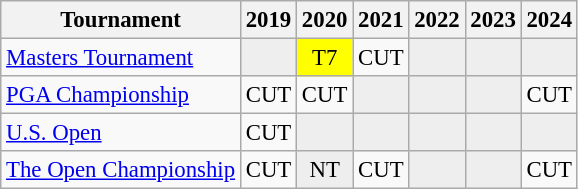<table class="wikitable" style="font-size:95%;text-align:center;">
<tr>
<th>Tournament</th>
<th>2019</th>
<th>2020</th>
<th>2021</th>
<th>2022</th>
<th>2023</th>
<th>2024</th>
</tr>
<tr>
<td align=left><a href='#'>Masters Tournament</a></td>
<td style="background:#eeeeee;"></td>
<td style="background:yellow;">T7</td>
<td>CUT</td>
<td style="background:#eeeeee;"></td>
<td style="background:#eeeeee;"></td>
<td style="background:#eeeeee;"></td>
</tr>
<tr>
<td align=left><a href='#'>PGA Championship</a></td>
<td>CUT</td>
<td>CUT</td>
<td style="background:#eeeeee;"></td>
<td style="background:#eeeeee;"></td>
<td style="background:#eeeeee;"></td>
<td>CUT</td>
</tr>
<tr>
<td align=left><a href='#'>U.S. Open</a></td>
<td>CUT</td>
<td style="background:#eeeeee;"></td>
<td style="background:#eeeeee;"></td>
<td style="background:#eeeeee;"></td>
<td style="background:#eeeeee;"></td>
<td style="background:#eeeeee;"></td>
</tr>
<tr>
<td align=left><a href='#'>The Open Championship</a></td>
<td>CUT</td>
<td style="background:#eeeeee;">NT</td>
<td>CUT</td>
<td style="background:#eeeeee;"></td>
<td style="background:#eeeeee;"></td>
<td>CUT</td>
</tr>
</table>
